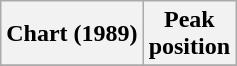<table class="wikitable plainrowheaders">
<tr>
<th>Chart (1989)</th>
<th>Peak<br>position</th>
</tr>
<tr>
</tr>
</table>
